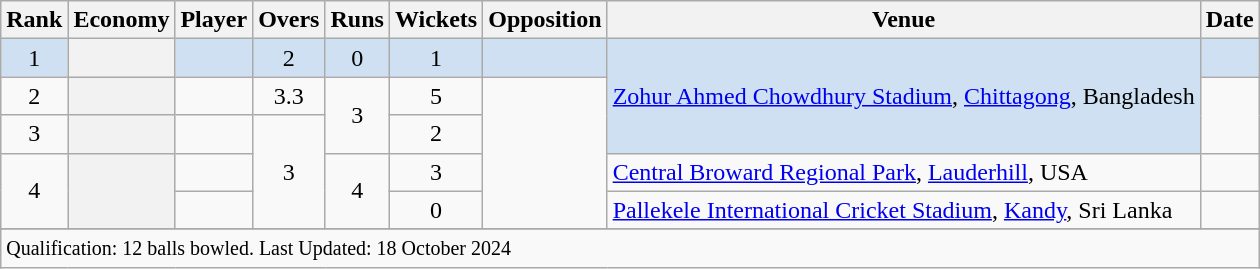<table class="wikitable plainrowheaders sortable">
<tr>
<th scope=col>Rank</th>
<th scope=col>Economy</th>
<th scope=col>Player</th>
<th scope=col>Overs</th>
<th scope=col>Runs</th>
<th scope=col>Wickets</th>
<th scope=col>Opposition</th>
<th scope=col>Venue</th>
<th scope=col>Date</th>
</tr>
<tr bgcolor=#cee0f2>
<td align=center>1</td>
<th scope=row style=text-align:center;></th>
<td></td>
<td align=center>2</td>
<td align=center>0</td>
<td align=center>1</td>
<td></td>
<td rowspan=3><a href='#'>Zohur Ahmed Chowdhury Stadium</a>, <a href='#'>Chittagong</a>, Bangladesh</td>
<td> </td>
</tr>
<tr>
<td align=center>2</td>
<th scope=row style=text-align:center;></th>
<td></td>
<td align=center>3.3</td>
<td align=center rowspan=2>3</td>
<td align=center>5</td>
<td rowspan=4></td>
<td rowspan=2> </td>
</tr>
<tr>
<td align=center>3</td>
<th scope=row style=text-align:center;></th>
<td></td>
<td align=center rowspan=3>3</td>
<td align=center>2</td>
</tr>
<tr>
<td align=center rowspan=2>4</td>
<th scope=row style=text-align:center; rowspan=2></th>
<td></td>
<td align=center rowspan=2>4</td>
<td align=center>3</td>
<td><a href='#'>Central Broward Regional Park</a>, <a href='#'>Lauderhill</a>, USA</td>
<td></td>
</tr>
<tr>
<td> </td>
<td align=center>0</td>
<td><a href='#'>Pallekele International Cricket Stadium</a>, <a href='#'>Kandy</a>, Sri Lanka</td>
<td> </td>
</tr>
<tr>
</tr>
<tr class=sortbottom>
<td colspan=9><small>Qualification: 12 balls bowled. Last Updated: 18 October 2024</small></td>
</tr>
</table>
